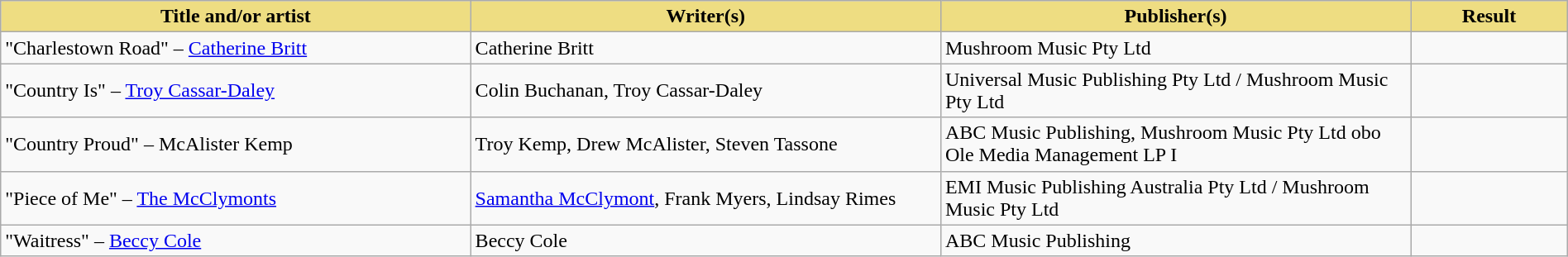<table class="wikitable" width=100%>
<tr>
<th style="width:30%;background:#EEDD82;">Title and/or artist</th>
<th style="width:30%;background:#EEDD82;">Writer(s)</th>
<th style="width:30%;background:#EEDD82;">Publisher(s)</th>
<th style="width:10%;background:#EEDD82;">Result</th>
</tr>
<tr>
<td>"Charlestown Road" – <a href='#'>Catherine Britt</a></td>
<td>Catherine Britt</td>
<td>Mushroom Music Pty Ltd</td>
<td></td>
</tr>
<tr>
<td>"Country Is" – <a href='#'>Troy Cassar-Daley</a></td>
<td>Colin Buchanan, Troy Cassar-Daley</td>
<td>Universal Music Publishing Pty Ltd / Mushroom Music Pty Ltd</td>
<td></td>
</tr>
<tr>
<td>"Country Proud" – McAlister Kemp</td>
<td>Troy Kemp, Drew McAlister, Steven Tassone</td>
<td>ABC Music Publishing, Mushroom Music Pty Ltd obo Ole Media Management LP I</td>
<td></td>
</tr>
<tr>
<td>"Piece of Me" – <a href='#'>The McClymonts</a></td>
<td><a href='#'>Samantha McClymont</a>, Frank Myers, Lindsay Rimes</td>
<td>EMI Music Publishing Australia Pty Ltd / Mushroom Music Pty Ltd</td>
<td></td>
</tr>
<tr>
<td>"Waitress" – <a href='#'>Beccy Cole</a></td>
<td>Beccy Cole</td>
<td>ABC Music Publishing</td>
<td></td>
</tr>
</table>
